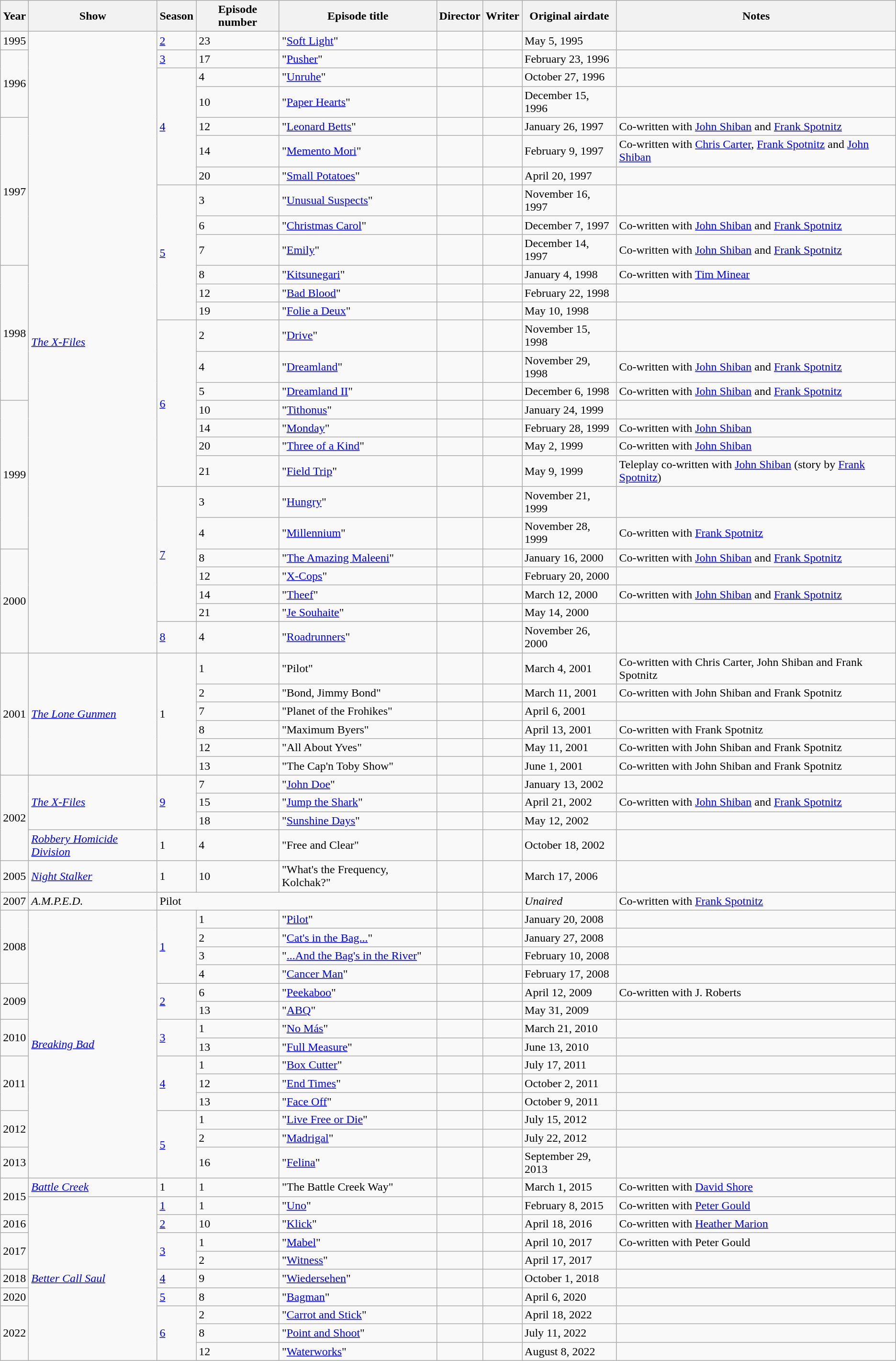<table class="wikitable sortable">
<tr>
<th>Year</th>
<th>Show</th>
<th>Season</th>
<th>Episode number</th>
<th>Episode title</th>
<th>Director</th>
<th>Writer</th>
<th>Original airdate</th>
<th>Notes</th>
</tr>
<tr>
<td>1995</td>
<td rowspan="27"><em><a href='#'>The X-Files</a></em></td>
<td><a href='#'>2</a></td>
<td>23</td>
<td>"<a href='#'>Soft Light</a>"</td>
<td></td>
<td></td>
<td>May 5, 1995</td>
<td></td>
</tr>
<tr>
<td rowspan="3">1996</td>
<td><a href='#'>3</a></td>
<td>17</td>
<td>"<a href='#'>Pusher</a>"</td>
<td></td>
<td></td>
<td>February 23, 1996</td>
<td></td>
</tr>
<tr>
<td rowspan="5"><a href='#'>4</a></td>
<td>4</td>
<td>"<a href='#'>Unruhe</a>"</td>
<td></td>
<td></td>
<td>October 27, 1996</td>
<td></td>
</tr>
<tr>
<td>10</td>
<td>"<a href='#'>Paper Hearts</a>"</td>
<td></td>
<td></td>
<td>December 15, 1996</td>
<td></td>
</tr>
<tr>
<td rowspan="6">1997</td>
<td>12</td>
<td>"<a href='#'>Leonard Betts</a>"</td>
<td></td>
<td></td>
<td>January 26, 1997</td>
<td>Co-written with <a href='#'>John Shiban</a> and <a href='#'>Frank Spotnitz</a></td>
</tr>
<tr>
<td>14</td>
<td>"<a href='#'>Memento Mori</a>"</td>
<td></td>
<td></td>
<td>February 9, 1997</td>
<td>Co-written with <a href='#'>Chris Carter</a>, <a href='#'>Frank Spotnitz</a> and <a href='#'>John Shiban</a></td>
</tr>
<tr>
<td>20</td>
<td>"<a href='#'>Small Potatoes</a>"</td>
<td></td>
<td></td>
<td>April 20, 1997</td>
<td></td>
</tr>
<tr>
<td rowspan="6"><a href='#'>5</a></td>
<td>3</td>
<td>"<a href='#'>Unusual Suspects</a>"</td>
<td></td>
<td></td>
<td>November 16, 1997</td>
<td></td>
</tr>
<tr>
<td>6</td>
<td>"<a href='#'>Christmas Carol</a>"</td>
<td></td>
<td></td>
<td>December 7, 1997</td>
<td>Co-written with <a href='#'>John Shiban</a> and <a href='#'>Frank Spotnitz</a></td>
</tr>
<tr>
<td>7</td>
<td>"<a href='#'>Emily</a>"</td>
<td></td>
<td></td>
<td>December 14, 1997</td>
<td>Co-written with <a href='#'>John Shiban</a> and <a href='#'>Frank Spotnitz</a></td>
</tr>
<tr>
<td rowspan="6">1998</td>
<td>8</td>
<td>"<a href='#'>Kitsunegari</a>"</td>
<td></td>
<td></td>
<td>January 4, 1998</td>
<td>Co-written with <a href='#'>Tim Minear</a></td>
</tr>
<tr>
<td>12</td>
<td>"<a href='#'>Bad Blood</a>"</td>
<td></td>
<td></td>
<td>February 22, 1998</td>
<td></td>
</tr>
<tr>
<td>19</td>
<td>"<a href='#'>Folie a Deux</a>"</td>
<td></td>
<td></td>
<td>May 10, 1998</td>
<td></td>
</tr>
<tr>
<td rowspan="7"><a href='#'>6</a></td>
<td>2</td>
<td>"<a href='#'>Drive</a>"</td>
<td></td>
<td></td>
<td>November 15, 1998</td>
<td></td>
</tr>
<tr>
<td>4</td>
<td>"<a href='#'>Dreamland</a>"</td>
<td></td>
<td></td>
<td>November 29, 1998</td>
<td>Co-written with <a href='#'>John Shiban</a> and <a href='#'>Frank Spotnitz</a></td>
</tr>
<tr>
<td>5</td>
<td>"<a href='#'>Dreamland II</a>"</td>
<td></td>
<td></td>
<td>December 6, 1998</td>
<td>Co-written with <a href='#'>John Shiban</a> and <a href='#'>Frank Spotnitz</a></td>
</tr>
<tr>
<td rowspan="6">1999</td>
<td>10</td>
<td>"<a href='#'>Tithonus</a>"</td>
<td></td>
<td></td>
<td>January 24, 1999</td>
<td></td>
</tr>
<tr>
<td>14</td>
<td>"<a href='#'>Monday</a>"</td>
<td></td>
<td></td>
<td>February 28, 1999</td>
<td>Co-written with <a href='#'>John Shiban</a></td>
</tr>
<tr>
<td>20</td>
<td>"<a href='#'>Three of a Kind</a>"</td>
<td></td>
<td></td>
<td>May 2, 1999</td>
<td>Co-written with <a href='#'>John Shiban</a></td>
</tr>
<tr>
<td>21</td>
<td>"<a href='#'>Field Trip</a>"</td>
<td></td>
<td></td>
<td>May 9, 1999</td>
<td>Teleplay co-written with <a href='#'>John Shiban</a> (story by <a href='#'>Frank Spotnitz</a>)</td>
</tr>
<tr>
<td rowspan="6"><a href='#'>7</a></td>
<td>3</td>
<td>"<a href='#'>Hungry</a>"</td>
<td></td>
<td></td>
<td>November 21, 1999</td>
<td></td>
</tr>
<tr>
<td>4</td>
<td>"<a href='#'>Millennium</a>"</td>
<td></td>
<td></td>
<td>November 28, 1999</td>
<td>Co-written with <a href='#'>Frank Spotnitz</a></td>
</tr>
<tr>
<td rowspan="5">2000</td>
<td>8</td>
<td>"<a href='#'>The Amazing Maleeni</a>"</td>
<td></td>
<td></td>
<td>January 16, 2000</td>
<td>Co-written with <a href='#'>John Shiban</a> and <a href='#'>Frank Spotnitz</a></td>
</tr>
<tr>
<td>12</td>
<td>"<a href='#'>X-Cops</a>"</td>
<td></td>
<td></td>
<td>February 20, 2000</td>
<td></td>
</tr>
<tr>
<td>14</td>
<td>"<a href='#'>Theef</a>"</td>
<td></td>
<td></td>
<td>March 12, 2000</td>
<td>Co-written with <a href='#'>John Shiban</a> and <a href='#'>Frank Spotnitz</a></td>
</tr>
<tr>
<td>21</td>
<td>"<a href='#'>Je Souhaite</a>"</td>
<td></td>
<td></td>
<td>May 14, 2000</td>
<td></td>
</tr>
<tr>
<td><a href='#'>8</a></td>
<td>4</td>
<td>"<a href='#'>Roadrunners</a>"</td>
<td></td>
<td></td>
<td>November 26, 2000</td>
<td></td>
</tr>
<tr>
<td rowspan="6">2001</td>
<td rowspan="6"><em><a href='#'>The Lone Gunmen</a></em></td>
<td rowspan="6">1</td>
<td>1</td>
<td>"Pilot"</td>
<td></td>
<td></td>
<td>March 4, 2001</td>
<td>Co-written with Chris Carter, John Shiban and Frank Spotnitz</td>
</tr>
<tr>
<td>2</td>
<td>"Bond, Jimmy Bond"</td>
<td></td>
<td></td>
<td>March 11, 2001</td>
<td>Co-written with John Shiban and Frank Spotnitz</td>
</tr>
<tr>
<td>7</td>
<td>"Planet of the Frohikes"</td>
<td></td>
<td></td>
<td>April 6, 2001</td>
<td></td>
</tr>
<tr>
<td>8</td>
<td>"Maximum Byers"</td>
<td></td>
<td></td>
<td>April 13, 2001</td>
<td>Co-written with Frank Spotnitz</td>
</tr>
<tr>
<td>12</td>
<td>"All About Yves"</td>
<td></td>
<td></td>
<td>May 11, 2001</td>
<td>Co-written with John Shiban and Frank Spotnitz</td>
</tr>
<tr>
<td>13</td>
<td>"The Cap'n Toby Show"</td>
<td></td>
<td></td>
<td>June 1, 2001</td>
<td>Co-written with John Shiban and Frank Spotnitz</td>
</tr>
<tr>
<td rowspan="4">2002</td>
<td rowspan="3"><em><a href='#'>The X-Files</a></em></td>
<td rowspan="3"><a href='#'>9</a></td>
<td>7</td>
<td>"<a href='#'>John Doe</a>"</td>
<td></td>
<td></td>
<td>January 13, 2002</td>
<td></td>
</tr>
<tr>
<td>15</td>
<td>"<a href='#'>Jump the Shark</a>"</td>
<td></td>
<td></td>
<td>April 21, 2002</td>
<td>Co-written with <a href='#'>John Shiban</a> and <a href='#'>Frank Spotnitz</a></td>
</tr>
<tr>
<td>18</td>
<td>"<a href='#'>Sunshine Days</a>"</td>
<td></td>
<td></td>
<td>May 12, 2002</td>
<td></td>
</tr>
<tr>
<td><em><a href='#'>Robbery Homicide Division</a></em></td>
<td>1</td>
<td>4</td>
<td>"Free and Clear"</td>
<td></td>
<td></td>
<td>October 18, 2002</td>
<td></td>
</tr>
<tr>
<td>2005</td>
<td><em><a href='#'>Night Stalker</a></em></td>
<td>1</td>
<td>10</td>
<td>"What's the Frequency, Kolchak?"</td>
<td></td>
<td></td>
<td>March 17, 2006</td>
<td></td>
</tr>
<tr>
<td>2007</td>
<td><em>A.M.P.E.D.</em></td>
<td colspan="3">Pilot</td>
<td></td>
<td></td>
<td><em>Unaired</em></td>
<td>Co-written with <a href='#'>Frank Spotnitz</a></td>
</tr>
<tr>
<td rowspan="4">2008</td>
<td rowspan="14"><em><a href='#'>Breaking Bad</a></em></td>
<td rowspan="4"><a href='#'>1</a></td>
<td>1</td>
<td>"<a href='#'>Pilot</a>"</td>
<td></td>
<td></td>
<td>January 20, 2008</td>
<td></td>
</tr>
<tr>
<td>2</td>
<td>"<a href='#'>Cat's in the Bag...</a>"</td>
<td></td>
<td></td>
<td>January 27, 2008</td>
<td></td>
</tr>
<tr>
<td>3</td>
<td>"<a href='#'>...And the Bag's in the River</a>"</td>
<td></td>
<td></td>
<td>February 10, 2008</td>
<td></td>
</tr>
<tr>
<td>4</td>
<td>"<a href='#'>Cancer Man</a>"</td>
<td></td>
<td></td>
<td>February 17, 2008</td>
<td></td>
</tr>
<tr>
<td rowspan="2">2009</td>
<td rowspan="2"><a href='#'>2</a></td>
<td>6</td>
<td>"<a href='#'>Peekaboo</a>"</td>
<td></td>
<td></td>
<td>April 12, 2009</td>
<td>Co-written with J. Roberts</td>
</tr>
<tr>
<td>13</td>
<td>"<a href='#'>ABQ</a>"</td>
<td></td>
<td></td>
<td>May 31, 2009</td>
<td></td>
</tr>
<tr>
<td rowspan="2">2010</td>
<td rowspan="2"><a href='#'>3</a></td>
<td>1</td>
<td>"<a href='#'>No Más</a>"</td>
<td></td>
<td></td>
<td>March 21, 2010</td>
<td></td>
</tr>
<tr>
<td>13</td>
<td>"<a href='#'>Full Measure</a>"</td>
<td></td>
<td></td>
<td>June 13, 2010</td>
<td></td>
</tr>
<tr>
<td rowspan="3">2011</td>
<td rowspan="3"><a href='#'>4</a></td>
<td>1</td>
<td>"<a href='#'>Box Cutter</a>"</td>
<td></td>
<td></td>
<td>July 17, 2011</td>
<td></td>
</tr>
<tr>
<td>12</td>
<td>"<a href='#'>End Times</a>"</td>
<td></td>
<td></td>
<td>October 2, 2011</td>
<td></td>
</tr>
<tr>
<td>13</td>
<td>"<a href='#'>Face Off</a>"</td>
<td></td>
<td></td>
<td>October 9, 2011</td>
<td></td>
</tr>
<tr>
<td rowspan="2">2012</td>
<td rowspan="3"><a href='#'>5</a></td>
<td>1</td>
<td>"<a href='#'>Live Free or Die</a>"</td>
<td></td>
<td></td>
<td>July 15, 2012</td>
<td></td>
</tr>
<tr>
<td>2</td>
<td>"<a href='#'>Madrigal</a>"</td>
<td></td>
<td></td>
<td>July 22, 2012</td>
<td></td>
</tr>
<tr>
<td>2013</td>
<td>16</td>
<td>"<a href='#'>Felina</a>"</td>
<td></td>
<td></td>
<td>September 29, 2013</td>
<td></td>
</tr>
<tr>
<td rowspan="2">2015</td>
<td><em><a href='#'>Battle Creek</a></em></td>
<td>1</td>
<td>1</td>
<td>"The Battle Creek Way"</td>
<td></td>
<td></td>
<td>March 1, 2015</td>
<td>Co-written with <a href='#'>David Shore</a></td>
</tr>
<tr>
<td rowspan="9"><em><a href='#'>Better Call Saul</a></em></td>
<td><a href='#'>1</a></td>
<td>1</td>
<td>"<a href='#'>Uno</a>"</td>
<td></td>
<td></td>
<td>February 8, 2015</td>
<td>Co-written with <a href='#'>Peter Gould</a></td>
</tr>
<tr>
<td>2016</td>
<td><a href='#'>2</a></td>
<td>10</td>
<td>"<a href='#'>Klick</a>"</td>
<td></td>
<td></td>
<td>April 18, 2016</td>
<td>Co-written with <a href='#'>Heather Marion</a></td>
</tr>
<tr>
<td rowspan="2">2017</td>
<td rowspan="2"><a href='#'>3</a></td>
<td>1</td>
<td>"<a href='#'>Mabel</a>"</td>
<td></td>
<td></td>
<td>April 10, 2017</td>
<td>Co-written with Peter Gould</td>
</tr>
<tr>
<td>2</td>
<td>"<a href='#'>Witness</a>"</td>
<td></td>
<td></td>
<td>April 17, 2017</td>
<td></td>
</tr>
<tr>
<td>2018</td>
<td><a href='#'>4</a></td>
<td>9</td>
<td>"<a href='#'>Wiedersehen</a>"</td>
<td></td>
<td></td>
<td>October 1, 2018</td>
<td></td>
</tr>
<tr>
<td>2020</td>
<td><a href='#'>5</a></td>
<td>8</td>
<td>"<a href='#'>Bagman</a>"</td>
<td></td>
<td></td>
<td>April 6, 2020</td>
<td></td>
</tr>
<tr>
<td rowspan="3">2022</td>
<td rowspan="3"><a href='#'>6</a></td>
<td>2</td>
<td>"<a href='#'>Carrot and Stick</a>"</td>
<td></td>
<td></td>
<td>April 18, 2022</td>
<td></td>
</tr>
<tr>
<td>8</td>
<td>"<a href='#'>Point and Shoot</a>"</td>
<td></td>
<td></td>
<td>July 11, 2022</td>
<td></td>
</tr>
<tr>
<td>12</td>
<td>"<a href='#'>Waterworks</a>"</td>
<td></td>
<td></td>
<td>August 8, 2022</td>
<td></td>
</tr>
</table>
